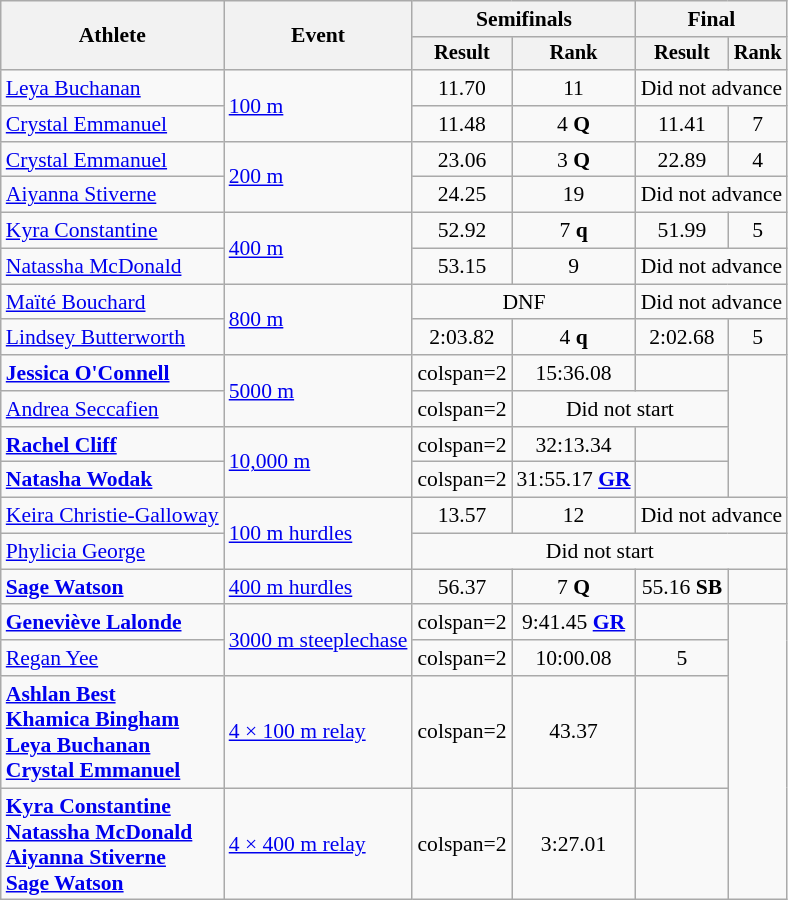<table class=wikitable style="font-size:90%">
<tr>
<th rowspan="2">Athlete</th>
<th rowspan="2">Event</th>
<th colspan="2">Semifinals</th>
<th colspan="2">Final</th>
</tr>
<tr style="font-size:95%">
<th>Result</th>
<th>Rank</th>
<th>Result</th>
<th>Rank</th>
</tr>
<tr align=center>
<td align=left><a href='#'>Leya Buchanan</a></td>
<td align=left rowspan="2"><a href='#'>100 m</a></td>
<td>11.70</td>
<td>11</td>
<td colspan=2>Did not advance</td>
</tr>
<tr align=center>
<td align=left><a href='#'>Crystal Emmanuel</a></td>
<td>11.48</td>
<td>4 <strong>Q</strong></td>
<td>11.41</td>
<td>7</td>
</tr>
<tr align=center>
<td align=left><a href='#'>Crystal Emmanuel</a></td>
<td align=left rowspan="2"><a href='#'>200 m</a></td>
<td>23.06</td>
<td>3 <strong>Q</strong></td>
<td>22.89</td>
<td>4</td>
</tr>
<tr align=center>
<td align=left><a href='#'>Aiyanna Stiverne</a></td>
<td>24.25</td>
<td>19</td>
<td colspan=2>Did not advance</td>
</tr>
<tr align=center>
<td align=left><a href='#'>Kyra Constantine</a></td>
<td align=left rowspan="2"><a href='#'>400 m</a></td>
<td>52.92</td>
<td>7 <strong>q</strong></td>
<td>51.99</td>
<td>5</td>
</tr>
<tr align=center>
<td align=left><a href='#'>Natassha McDonald</a></td>
<td>53.15</td>
<td>9</td>
<td colspan=2>Did not advance</td>
</tr>
<tr align=center>
<td align=left><a href='#'>Maïté Bouchard</a></td>
<td align=left rowspan="2"><a href='#'>800 m</a></td>
<td colspan=2>DNF</td>
<td colspan=2>Did not advance</td>
</tr>
<tr align=center>
<td align=left><a href='#'>Lindsey Butterworth</a></td>
<td>2:03.82</td>
<td>4 <strong>q</strong></td>
<td>2:02.68</td>
<td>5</td>
</tr>
<tr align=center>
<td align=left><strong><a href='#'>Jessica O'Connell</a></strong></td>
<td align=left rowspan="2"><a href='#'>5000 m</a></td>
<td>colspan=2 </td>
<td>15:36.08</td>
<td></td>
</tr>
<tr align=center>
<td align=left><a href='#'>Andrea Seccafien</a></td>
<td>colspan=2 </td>
<td colspan=2>Did not start</td>
</tr>
<tr align=center>
<td align=left><strong><a href='#'>Rachel Cliff</a></strong></td>
<td align=left rowspan="2"><a href='#'>10,000 m</a></td>
<td>colspan=2 </td>
<td>32:13.34</td>
<td></td>
</tr>
<tr align=center>
<td align=left><strong><a href='#'>Natasha Wodak</a></strong></td>
<td>colspan=2 </td>
<td>31:55.17 <strong><a href='#'>GR</a></strong></td>
<td></td>
</tr>
<tr align=center>
<td align=left><a href='#'>Keira Christie-Galloway</a></td>
<td align=left rowspan="2"><a href='#'>100 m hurdles</a></td>
<td>13.57</td>
<td>12</td>
<td colspan=2>Did not advance</td>
</tr>
<tr align=center>
<td align=left><a href='#'>Phylicia George</a></td>
<td colspan=4>Did not start</td>
</tr>
<tr align=center>
<td align=left><strong><a href='#'>Sage Watson</a></strong></td>
<td align=left><a href='#'>400 m hurdles</a></td>
<td>56.37</td>
<td>7 <strong>Q</strong></td>
<td>55.16 <strong>SB</strong></td>
<td></td>
</tr>
<tr align=center>
<td align=left><strong><a href='#'>Geneviève Lalonde</a></strong></td>
<td align=left rowspan=2><a href='#'>3000 m steeplechase</a></td>
<td>colspan=2 </td>
<td>9:41.45 <strong><a href='#'>GR</a></strong></td>
<td></td>
</tr>
<tr align=center>
<td align=left><a href='#'>Regan Yee</a></td>
<td>colspan=2 </td>
<td>10:00.08</td>
<td>5</td>
</tr>
<tr align=center>
<td align=left><strong><a href='#'>Ashlan Best</a><br><a href='#'>Khamica Bingham</a><br><a href='#'>Leya Buchanan</a><br><a href='#'>Crystal Emmanuel</a></strong></td>
<td align=left><a href='#'>4 × 100 m relay</a></td>
<td>colspan=2 </td>
<td>43.37</td>
<td></td>
</tr>
<tr align=center>
<td align=left><strong><a href='#'>Kyra Constantine</a><br><a href='#'>Natassha McDonald</a><br><a href='#'>Aiyanna Stiverne</a><br><a href='#'>Sage Watson</a></strong></td>
<td align=left><a href='#'>4 × 400 m relay</a></td>
<td>colspan=2 </td>
<td>3:27.01</td>
<td></td>
</tr>
</table>
